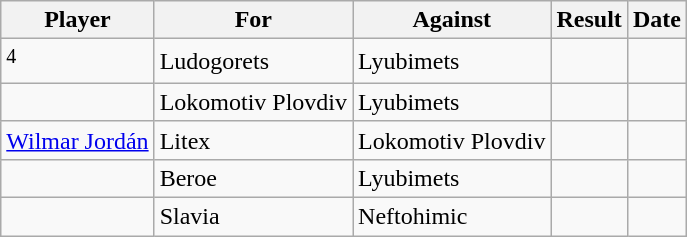<table class="wikitable sortable">
<tr>
<th>Player</th>
<th>For</th>
<th>Against</th>
<th align=center>Result</th>
<th>Date</th>
</tr>
<tr>
<td> <sup>4</sup></td>
<td>Ludogorets</td>
<td>Lyubimets</td>
<td align="center"></td>
<td></td>
</tr>
<tr>
<td> </td>
<td>Lokomotiv Plovdiv</td>
<td>Lyubimets</td>
<td align="center"></td>
<td></td>
</tr>
<tr>
<td> <a href='#'>Wilmar Jordán</a></td>
<td>Litex</td>
<td>Lokomotiv Plovdiv</td>
<td align="center"></td>
<td></td>
</tr>
<tr>
<td> </td>
<td>Beroe</td>
<td>Lyubimets</td>
<td align="center"></td>
<td></td>
</tr>
<tr>
<td> </td>
<td>Slavia</td>
<td>Neftohimic</td>
<td align="center"></td>
<td></td>
</tr>
</table>
